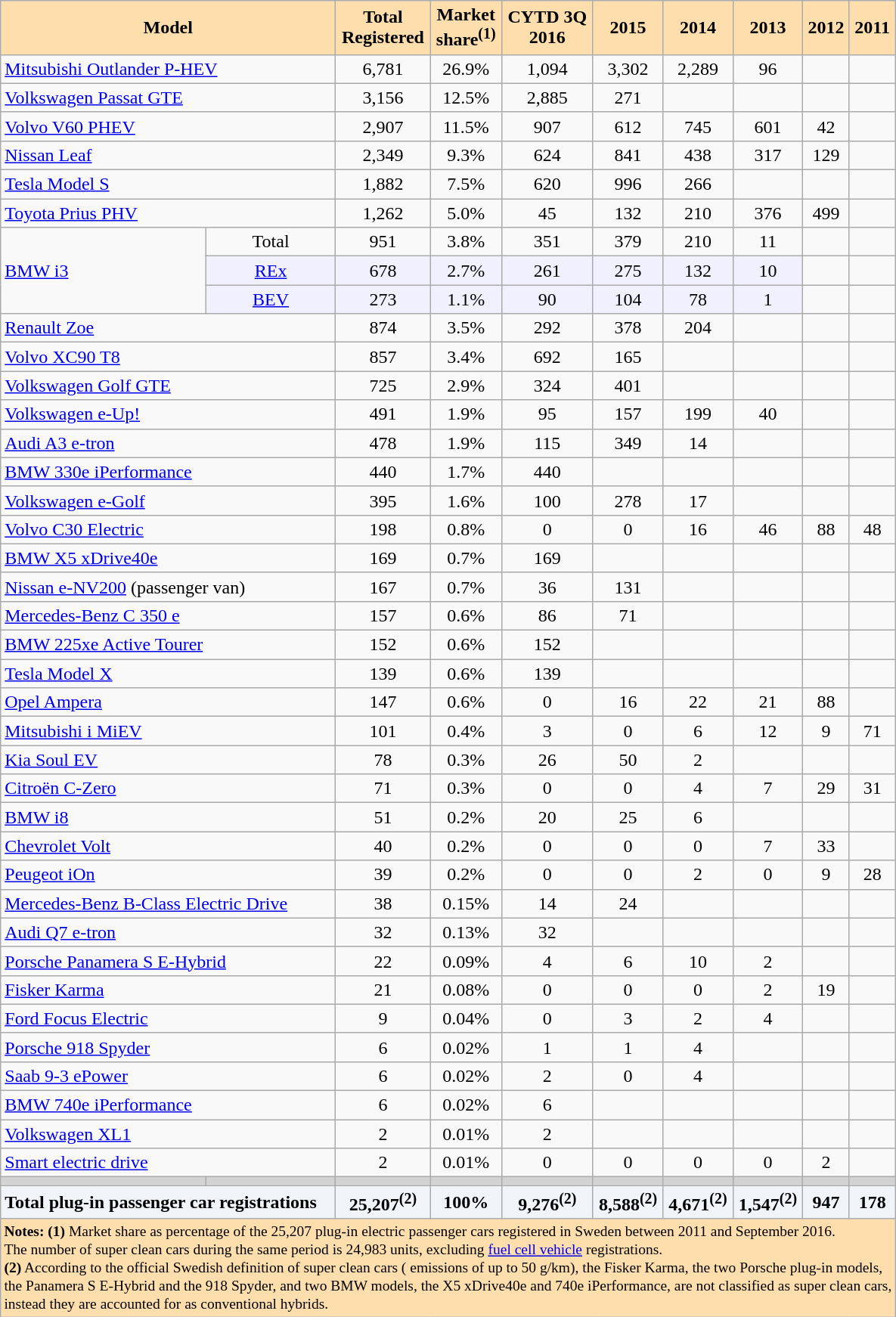<table class="wikitable" style="text-align:center">
<tr>
<th style="background:#ffdead" colspan="2">Model</th>
<th style="background:#ffdead">Total<br>Registered</th>
<th style="background:#ffdead">Market<br>share<sup>(1)</sup></th>
<th style="background:#ffdead">CYTD 3Q<br>2016</th>
<th style="background:#ffdead">2015</th>
<th style="background:#ffdead">2014</th>
<th style="background:#ffdead">2013</th>
<th style="background:#ffdead">2012</th>
<th style="background:#ffdead">2011</th>
</tr>
<tr>
<td align=left colspan="2"><a href='#'>Mitsubishi Outlander P-HEV</a></td>
<td>6,781</td>
<td>26.9%</td>
<td>1,094</td>
<td>3,302</td>
<td>2,289</td>
<td>96</td>
<td> </td>
<td> </td>
</tr>
<tr>
<td align=left colspan="2"><a href='#'>Volkswagen Passat GTE</a></td>
<td>3,156</td>
<td>12.5%</td>
<td>2,885</td>
<td>271</td>
<td> </td>
<td> </td>
<td> </td>
<td> </td>
</tr>
<tr>
<td align=left colspan="2"><a href='#'>Volvo V60 PHEV</a></td>
<td>2,907</td>
<td>11.5%</td>
<td>907</td>
<td>612</td>
<td>745</td>
<td>601</td>
<td>42</td>
<td> </td>
</tr>
<tr>
<td align=left colspan="2"><a href='#'>Nissan Leaf</a></td>
<td>2,349</td>
<td>9.3%</td>
<td>624</td>
<td>841</td>
<td>438</td>
<td>317</td>
<td>129</td>
<td> </td>
</tr>
<tr>
<td align=left colspan="2"><a href='#'>Tesla Model S</a></td>
<td>1,882</td>
<td>7.5%</td>
<td>620</td>
<td>996</td>
<td>266</td>
<td> </td>
<td> </td>
<td> </td>
</tr>
<tr>
<td align=left colspan="2"><a href='#'>Toyota Prius PHV</a></td>
<td>1,262</td>
<td>5.0%</td>
<td>45</td>
<td>132</td>
<td>210</td>
<td>376</td>
<td>499</td>
<td> </td>
</tr>
<tr>
<td align=left rowspan="3"><a href='#'>BMW i3</a></td>
<td>Total</td>
<td>951</td>
<td>3.8%</td>
<td>351</td>
<td>379</td>
<td>210</td>
<td>11</td>
<td> </td>
<td> </td>
</tr>
<tr>
<td bgcolor="#f0f0ff"><a href='#'>REx</a></td>
<td bgcolor="#f0f0ff">678</td>
<td bgcolor="#f0f0ff">2.7%</td>
<td bgcolor="#f0f0ff">261</td>
<td bgcolor="#f0f0ff">275</td>
<td bgcolor="#f0f0ff">132</td>
<td bgcolor="#f0f0ff">10</td>
<td> </td>
<td> </td>
</tr>
<tr>
<td bgcolor="#f0f0ff"><a href='#'>BEV</a></td>
<td bgcolor="#f0f0ff">273</td>
<td bgcolor="#f0f0ff">1.1%</td>
<td bgcolor="#f0f0ff">90</td>
<td bgcolor="#f0f0ff">104</td>
<td bgcolor="#f0f0ff">78</td>
<td bgcolor="#f0f0ff">1</td>
<td> </td>
<td> </td>
</tr>
<tr>
<td align=left colspan="2"><a href='#'>Renault Zoe</a></td>
<td>874</td>
<td>3.5%</td>
<td>292</td>
<td>378</td>
<td>204</td>
<td> </td>
<td> </td>
<td> </td>
</tr>
<tr>
<td align=left colspan="2"><a href='#'>Volvo XC90 T8</a></td>
<td>857</td>
<td>3.4%</td>
<td>692</td>
<td>165</td>
<td> </td>
<td> </td>
<td> </td>
<td> </td>
</tr>
<tr>
<td align=left colspan="2"><a href='#'>Volkswagen Golf GTE</a></td>
<td>725</td>
<td>2.9%</td>
<td>324</td>
<td>401</td>
<td> </td>
<td> </td>
<td> </td>
<td> </td>
</tr>
<tr>
<td align=left colspan="2"><a href='#'>Volkswagen e-Up!</a></td>
<td>491</td>
<td>1.9%</td>
<td>95</td>
<td>157</td>
<td>199</td>
<td>40</td>
<td> </td>
<td> </td>
</tr>
<tr>
<td align=left colspan="2"><a href='#'>Audi A3 e-tron</a></td>
<td>478</td>
<td>1.9%</td>
<td>115</td>
<td>349</td>
<td>14</td>
<td> </td>
<td> </td>
<td> </td>
</tr>
<tr>
<td align=left colspan="2"><a href='#'>BMW 330e iPerformance</a></td>
<td>440</td>
<td>1.7%</td>
<td>440</td>
<td> </td>
<td> </td>
<td> </td>
<td> </td>
<td> </td>
</tr>
<tr>
<td align=left colspan="2"><a href='#'>Volkswagen e-Golf</a></td>
<td>395</td>
<td>1.6%</td>
<td>100</td>
<td>278</td>
<td>17</td>
<td> </td>
<td> </td>
<td> </td>
</tr>
<tr>
<td align=left colspan="2"><a href='#'>Volvo C30 Electric</a></td>
<td>198</td>
<td>0.8%</td>
<td>0</td>
<td>0</td>
<td>16</td>
<td>46</td>
<td>88</td>
<td>48</td>
</tr>
<tr>
<td align=left colspan="2"><a href='#'>BMW X5 xDrive40e</a></td>
<td>169</td>
<td>0.7%</td>
<td>169</td>
<td> </td>
<td> </td>
<td> </td>
<td> </td>
<td> </td>
</tr>
<tr>
<td align=left colspan="2"><a href='#'>Nissan e-NV200</a> (passenger van)</td>
<td>167</td>
<td>0.7%</td>
<td>36</td>
<td>131</td>
<td> </td>
<td> </td>
<td> </td>
<td> </td>
</tr>
<tr>
<td align=left colspan="2"><a href='#'>Mercedes-Benz C 350 e</a></td>
<td>157</td>
<td>0.6%</td>
<td>86</td>
<td>71</td>
<td> </td>
<td> </td>
<td> </td>
<td> </td>
</tr>
<tr>
<td align=left colspan="2"><a href='#'>BMW 225xe Active Tourer</a></td>
<td>152</td>
<td>0.6%</td>
<td>152</td>
<td> </td>
<td> </td>
<td> </td>
<td> </td>
<td> </td>
</tr>
<tr>
<td align=left colspan="2"><a href='#'>Tesla Model X</a></td>
<td>139</td>
<td>0.6%</td>
<td>139</td>
<td> </td>
<td> </td>
<td> </td>
<td> </td>
<td> </td>
</tr>
<tr>
<td align=left colspan="2"><a href='#'>Opel Ampera</a></td>
<td>147</td>
<td>0.6%</td>
<td>0</td>
<td>16</td>
<td>22</td>
<td>21</td>
<td>88</td>
<td> </td>
</tr>
<tr>
<td align=left colspan="2"><a href='#'>Mitsubishi i MiEV</a></td>
<td>101</td>
<td>0.4%</td>
<td>3</td>
<td>0</td>
<td>6</td>
<td>12</td>
<td>9</td>
<td>71</td>
</tr>
<tr>
<td align=left colspan="2"><a href='#'>Kia Soul EV</a></td>
<td>78</td>
<td>0.3%</td>
<td>26</td>
<td>50</td>
<td>2</td>
<td> </td>
<td> </td>
<td> </td>
</tr>
<tr>
<td align=left colspan="2"><a href='#'>Citroën C-Zero</a></td>
<td>71</td>
<td>0.3%</td>
<td>0</td>
<td>0</td>
<td>4</td>
<td>7</td>
<td>29</td>
<td>31</td>
</tr>
<tr>
<td align=left colspan="2"><a href='#'>BMW i8</a></td>
<td>51</td>
<td>0.2%</td>
<td>20</td>
<td>25</td>
<td>6</td>
<td> </td>
<td> </td>
<td> </td>
</tr>
<tr>
<td align=left colspan="2"><a href='#'>Chevrolet Volt</a></td>
<td>40</td>
<td>0.2%</td>
<td>0</td>
<td>0</td>
<td>0</td>
<td>7</td>
<td>33</td>
<td> </td>
</tr>
<tr>
<td align=left colspan="2"><a href='#'>Peugeot iOn</a></td>
<td>39</td>
<td>0.2%</td>
<td>0</td>
<td>0</td>
<td>2</td>
<td>0</td>
<td>9</td>
<td>28</td>
</tr>
<tr>
<td align=left colspan="2"><a href='#'>Mercedes-Benz B-Class Electric Drive</a></td>
<td>38</td>
<td>0.15%</td>
<td>14</td>
<td>24</td>
<td> </td>
<td> </td>
<td> </td>
<td> </td>
</tr>
<tr>
<td align=left colspan="2"><a href='#'>Audi Q7 e-tron</a></td>
<td>32</td>
<td>0.13%</td>
<td>32</td>
<td> </td>
<td> </td>
<td> </td>
<td> </td>
<td> </td>
</tr>
<tr>
<td align=left colspan="2"><a href='#'>Porsche Panamera S E-Hybrid</a></td>
<td>22</td>
<td>0.09%</td>
<td>4</td>
<td>6</td>
<td>10</td>
<td>2</td>
<td> </td>
<td> </td>
</tr>
<tr>
<td align=left colspan="2"><a href='#'>Fisker Karma</a></td>
<td>21</td>
<td>0.08%</td>
<td>0</td>
<td>0</td>
<td>0</td>
<td>2</td>
<td>19</td>
<td> </td>
</tr>
<tr>
<td align=left colspan="2"><a href='#'>Ford Focus Electric</a></td>
<td>9</td>
<td>0.04%</td>
<td>0</td>
<td>3</td>
<td>2</td>
<td>4</td>
<td> </td>
<td> </td>
</tr>
<tr>
<td align=left colspan="2"><a href='#'>Porsche 918 Spyder</a></td>
<td>6</td>
<td>0.02%</td>
<td>1</td>
<td>1</td>
<td>4</td>
<td> </td>
<td> </td>
<td> </td>
</tr>
<tr>
<td align=left colspan="2"><a href='#'>Saab 9-3 ePower</a></td>
<td>6</td>
<td>0.02%</td>
<td>2</td>
<td>0</td>
<td>4</td>
<td> </td>
<td> </td>
<td> </td>
</tr>
<tr>
<td align=left colspan="2"><a href='#'>BMW 740e iPerformance</a></td>
<td>6</td>
<td>0.02%</td>
<td>6</td>
<td> </td>
<td> </td>
<td> </td>
<td> </td>
<td> </td>
</tr>
<tr>
<td align=left colspan="2"><a href='#'>Volkswagen XL1</a></td>
<td>2</td>
<td>0.01%</td>
<td>2</td>
<td> </td>
<td> </td>
<td> </td>
<td> </td>
<td> </td>
</tr>
<tr>
<td align=left colspan="2"><a href='#'>Smart electric drive</a></td>
<td>2</td>
<td>0.01%</td>
<td>0</td>
<td>0</td>
<td>0</td>
<td>0</td>
<td>2</td>
<td> </td>
</tr>
<tr style="background:lightgrey;">
<td></td>
<td></td>
<td></td>
<td></td>
<td></td>
<td></td>
<td></td>
<td></td>
<td></td>
<td></td>
</tr>
<tr style="text-align: center; background-color: #f1f5fa; font-weight: bold;">
<td align=left colspan=2>Total plug-in passenger car registrations</td>
<td>25,207<sup>(2)</sup></td>
<td>100%</td>
<td>9,276<sup>(2)</sup></td>
<td>8,588<sup>(2)</sup></td>
<td>4,671<sup>(2)</sup></td>
<td>1,547<sup>(2)</sup></td>
<td>947</td>
<td>178</td>
</tr>
<tr>
<td colspan="10" style="text-align:left; background:#ffdead; font-size: small;"><strong>Notes:</strong> <strong>(1)</strong> Market share as percentage of the 25,207 plug-in electric passenger cars registered in Sweden between 2011 and September 2016.<br>The number of super clean cars during the same period is 24,983 units, excluding <a href='#'>fuel cell vehicle</a> registrations.<br><strong>(2)</strong> According to the official Swedish definition of super clean cars ( emissions of up to 50 g/km), the Fisker Karma, the two Porsche plug-in models,<br>the Panamera S E-Hybrid and the 918 Spyder, and two BMW models, the X5 xDrive40e and 740e iPerformance, are not classified as super clean cars,<br>instead they are accounted for as conventional hybrids.</td>
</tr>
</table>
